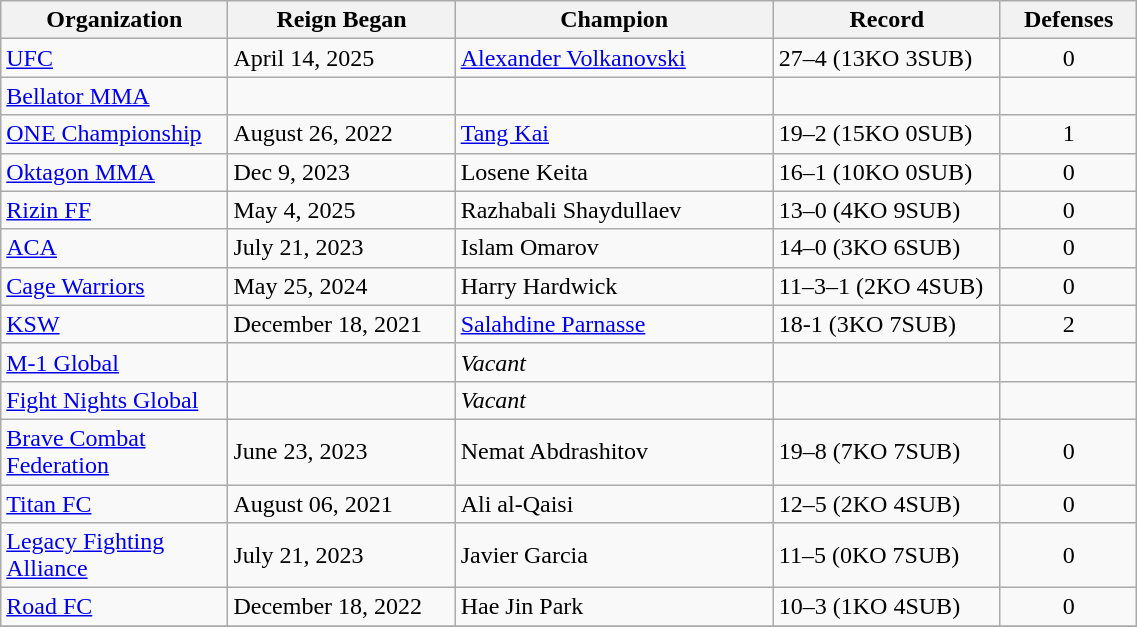<table class="wikitable" style="width:60%;">
<tr>
<th style="width:20%;">Organization</th>
<th style="width:20%;">Reign Began</th>
<th style="width:28%;">Champion</th>
<th style="width:20%;">Record</th>
<th style="width:12%;">Defenses</th>
</tr>
<tr>
<td><a href='#'>UFC</a></td>
<td>April 14, 2025</td>
<td> <a href='#'>Alexander Volkanovski</a></td>
<td>27–4 (13KO 3SUB)</td>
<td align=center>0</td>
</tr>
<tr>
<td><a href='#'>Bellator MMA</a></td>
<td></td>
<td></td>
<td></td>
<td align=center></td>
</tr>
<tr>
<td><a href='#'>ONE Championship</a></td>
<td>August 26, 2022</td>
<td> <a href='#'>Tang Kai</a></td>
<td>19–2 (15KO 0SUB)</td>
<td align=center>1</td>
</tr>
<tr>
<td><a href='#'>Oktagon MMA</a></td>
<td>Dec 9, 2023</td>
<td> Losene Keita</td>
<td>16–1 (10KO 0SUB)</td>
<td align=center>0</td>
</tr>
<tr>
<td><a href='#'>Rizin FF</a></td>
<td>May 4, 2025</td>
<td> Razhabali Shaydullaev</td>
<td>13–0 (4KO 9SUB)</td>
<td align=center>0</td>
</tr>
<tr>
<td><a href='#'>ACA</a></td>
<td>July 21, 2023</td>
<td> Islam Omarov</td>
<td>14–0 (3KO 6SUB)</td>
<td align=center>0</td>
</tr>
<tr>
<td><a href='#'>Cage Warriors</a></td>
<td>May 25, 2024</td>
<td> Harry Hardwick</td>
<td>11–3–1 (2KO 4SUB)</td>
<td align=center>0</td>
</tr>
<tr>
<td><a href='#'>KSW</a></td>
<td>December 18, 2021</td>
<td> <a href='#'>Salahdine Parnasse</a></td>
<td>18-1 (3KO 7SUB)</td>
<td align=center>2</td>
</tr>
<tr>
<td><a href='#'>M-1 Global</a></td>
<td></td>
<td> <em>Vacant</em></td>
<td></td>
<td align=center></td>
</tr>
<tr>
<td><a href='#'>Fight Nights Global</a></td>
<td></td>
<td> <em>Vacant</em></td>
<td></td>
<td align=center></td>
</tr>
<tr>
<td><a href='#'>Brave Combat Federation</a></td>
<td>June 23, 2023</td>
<td> Nemat Abdrashitov</td>
<td>19–8 (7KO 7SUB)</td>
<td align=center>0</td>
</tr>
<tr>
<td><a href='#'>Titan FC</a></td>
<td>August 06, 2021</td>
<td> Ali al-Qaisi</td>
<td>12–5 (2KO 4SUB)</td>
<td align=center>0</td>
</tr>
<tr>
<td><a href='#'>Legacy Fighting Alliance</a></td>
<td>July 21, 2023</td>
<td> Javier Garcia</td>
<td>11–5 (0KO 7SUB)</td>
<td align=center>0</td>
</tr>
<tr>
<td><a href='#'>Road FC</a></td>
<td>December 18, 2022</td>
<td> Hae Jin Park</td>
<td>10–3 (1KO 4SUB)</td>
<td align=center>0</td>
</tr>
<tr>
</tr>
</table>
